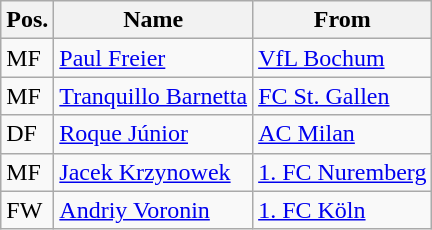<table class="wikitable">
<tr>
<th>Pos.</th>
<th>Name</th>
<th>From</th>
</tr>
<tr>
<td>MF</td>
<td> <a href='#'>Paul Freier</a></td>
<td> <a href='#'>VfL Bochum</a></td>
</tr>
<tr>
<td>MF</td>
<td> <a href='#'>Tranquillo Barnetta</a></td>
<td> <a href='#'>FC St. Gallen</a></td>
</tr>
<tr>
<td>DF</td>
<td> <a href='#'>Roque Júnior</a></td>
<td> <a href='#'>AC Milan</a></td>
</tr>
<tr>
<td>MF</td>
<td> <a href='#'>Jacek Krzynowek</a></td>
<td> <a href='#'>1. FC Nuremberg</a></td>
</tr>
<tr>
<td>FW</td>
<td> <a href='#'>Andriy Voronin</a></td>
<td> <a href='#'>1. FC Köln</a></td>
</tr>
</table>
